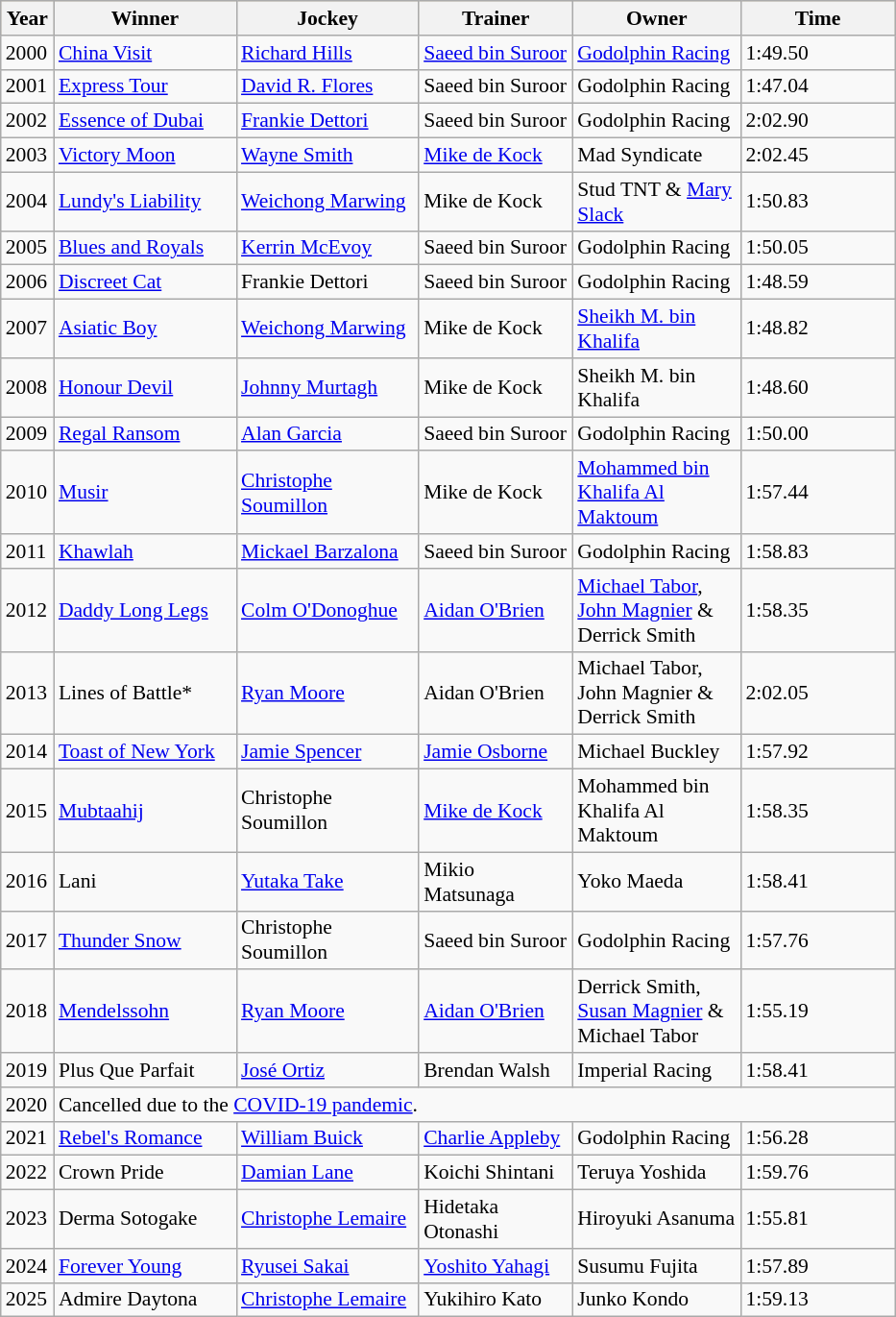<table class="wikitable sortable" style="font-size:90%">
<tr bgcolor="#DACAA5" align="center">
<th width="30px"><strong>Year</strong></th>
<th width="120px"><strong>Winner</strong></th>
<th width="120px"><strong>Jockey</strong></th>
<th width="100px"><strong>Trainer</strong></th>
<th width="110px"><strong>Owner</strong></th>
<th width="100px"><strong>Time</strong></th>
</tr>
<tr>
<td>2000</td>
<td><a href='#'>China Visit</a></td>
<td><a href='#'>Richard Hills</a></td>
<td><a href='#'>Saeed bin Suroor</a></td>
<td><a href='#'>Godolphin Racing</a></td>
<td>1:49.50</td>
</tr>
<tr>
<td>2001</td>
<td><a href='#'>Express Tour</a></td>
<td><a href='#'>David R. Flores</a></td>
<td>Saeed bin Suroor</td>
<td>Godolphin Racing</td>
<td>1:47.04</td>
</tr>
<tr>
<td>2002</td>
<td><a href='#'>Essence of Dubai</a></td>
<td><a href='#'>Frankie Dettori</a></td>
<td>Saeed bin Suroor</td>
<td>Godolphin Racing</td>
<td>2:02.90</td>
</tr>
<tr>
<td>2003</td>
<td><a href='#'>Victory Moon</a></td>
<td><a href='#'>Wayne Smith</a></td>
<td><a href='#'>Mike de Kock</a></td>
<td>Mad Syndicate</td>
<td>2:02.45</td>
</tr>
<tr>
<td>2004</td>
<td><a href='#'>Lundy's Liability</a></td>
<td><a href='#'>Weichong Marwing</a></td>
<td>Mike de Kock</td>
<td>Stud TNT & <a href='#'>Mary Slack</a></td>
<td>1:50.83</td>
</tr>
<tr>
<td>2005</td>
<td><a href='#'>Blues and Royals</a></td>
<td><a href='#'>Kerrin McEvoy</a></td>
<td>Saeed bin Suroor</td>
<td>Godolphin Racing</td>
<td>1:50.05</td>
</tr>
<tr>
<td>2006</td>
<td><a href='#'>Discreet Cat</a></td>
<td>Frankie Dettori</td>
<td>Saeed bin Suroor</td>
<td>Godolphin Racing</td>
<td>1:48.59</td>
</tr>
<tr>
<td>2007</td>
<td><a href='#'>Asiatic Boy</a></td>
<td><a href='#'>Weichong Marwing</a></td>
<td>Mike de Kock</td>
<td><a href='#'>Sheikh M. bin Khalifa</a></td>
<td>1:48.82</td>
</tr>
<tr>
<td>2008</td>
<td><a href='#'>Honour Devil</a></td>
<td><a href='#'>Johnny Murtagh</a></td>
<td>Mike de Kock</td>
<td>Sheikh M. bin Khalifa</td>
<td>1:48.60</td>
</tr>
<tr>
<td>2009</td>
<td><a href='#'>Regal Ransom</a></td>
<td><a href='#'>Alan Garcia</a></td>
<td>Saeed bin Suroor</td>
<td>Godolphin Racing</td>
<td>1:50.00</td>
</tr>
<tr>
<td>2010</td>
<td><a href='#'>Musir</a></td>
<td><a href='#'>Christophe Soumillon</a></td>
<td>Mike de Kock</td>
<td><a href='#'>Mohammed bin Khalifa Al Maktoum</a></td>
<td>1:57.44</td>
</tr>
<tr>
<td>2011</td>
<td><a href='#'>Khawlah</a></td>
<td><a href='#'>Mickael Barzalona</a></td>
<td>Saeed bin Suroor</td>
<td>Godolphin Racing</td>
<td>1:58.83</td>
</tr>
<tr>
<td>2012</td>
<td><a href='#'>Daddy Long Legs</a></td>
<td><a href='#'>Colm O'Donoghue</a></td>
<td><a href='#'>Aidan O'Brien</a></td>
<td><a href='#'>Michael Tabor</a>, <a href='#'>John Magnier</a> & Derrick Smith</td>
<td>1:58.35</td>
</tr>
<tr>
<td>2013</td>
<td>Lines of Battle*</td>
<td><a href='#'>Ryan Moore</a></td>
<td>Aidan O'Brien</td>
<td>Michael Tabor, John Magnier & Derrick Smith</td>
<td>2:02.05</td>
</tr>
<tr>
<td>2014</td>
<td><a href='#'>Toast of New York</a></td>
<td><a href='#'>Jamie Spencer</a></td>
<td><a href='#'>Jamie Osborne</a></td>
<td>Michael Buckley</td>
<td>1:57.92</td>
</tr>
<tr>
<td>2015</td>
<td><a href='#'>Mubtaahij</a></td>
<td>Christophe Soumillon</td>
<td><a href='#'>Mike de Kock</a></td>
<td>Mohammed bin Khalifa Al Maktoum</td>
<td>1:58.35</td>
</tr>
<tr>
<td>2016</td>
<td>Lani</td>
<td><a href='#'>Yutaka Take</a></td>
<td>Mikio Matsunaga</td>
<td>Yoko Maeda</td>
<td>1:58.41</td>
</tr>
<tr>
<td>2017</td>
<td><a href='#'>Thunder Snow</a></td>
<td>Christophe Soumillon</td>
<td>Saeed bin Suroor</td>
<td>Godolphin Racing</td>
<td>1:57.76</td>
</tr>
<tr>
<td>2018</td>
<td><a href='#'>Mendelssohn</a></td>
<td><a href='#'>Ryan Moore</a></td>
<td><a href='#'>Aidan O'Brien</a></td>
<td>Derrick Smith, <a href='#'>Susan Magnier</a> & Michael Tabor</td>
<td>1:55.19</td>
</tr>
<tr>
<td>2019</td>
<td>Plus Que Parfait</td>
<td><a href='#'>José Ortiz</a></td>
<td>Brendan Walsh</td>
<td>Imperial Racing</td>
<td>1:58.41</td>
</tr>
<tr>
<td>2020</td>
<td colspan="5">Cancelled due to the <a href='#'>COVID-19 pandemic</a>.</td>
</tr>
<tr>
<td>2021</td>
<td><a href='#'>Rebel's Romance</a></td>
<td><a href='#'>William Buick</a></td>
<td><a href='#'>Charlie Appleby</a></td>
<td>Godolphin Racing</td>
<td>1:56.28</td>
</tr>
<tr>
<td>2022</td>
<td>Crown Pride</td>
<td><a href='#'>Damian Lane</a></td>
<td>Koichi Shintani</td>
<td>Teruya Yoshida</td>
<td>1:59.76</td>
</tr>
<tr>
<td>2023</td>
<td>Derma Sotogake</td>
<td><a href='#'>Christophe Lemaire</a></td>
<td>Hidetaka Otonashi</td>
<td>Hiroyuki Asanuma</td>
<td>1:55.81</td>
</tr>
<tr>
<td>2024</td>
<td><a href='#'>Forever Young</a></td>
<td><a href='#'>Ryusei Sakai</a></td>
<td><a href='#'>Yoshito Yahagi</a></td>
<td>Susumu Fujita</td>
<td>1:57.89</td>
</tr>
<tr>
<td>2025</td>
<td>Admire Daytona</td>
<td><a href='#'>Christophe Lemaire</a></td>
<td>Yukihiro Kato</td>
<td>Junko Kondo</td>
<td>1:59.13</td>
</tr>
</table>
